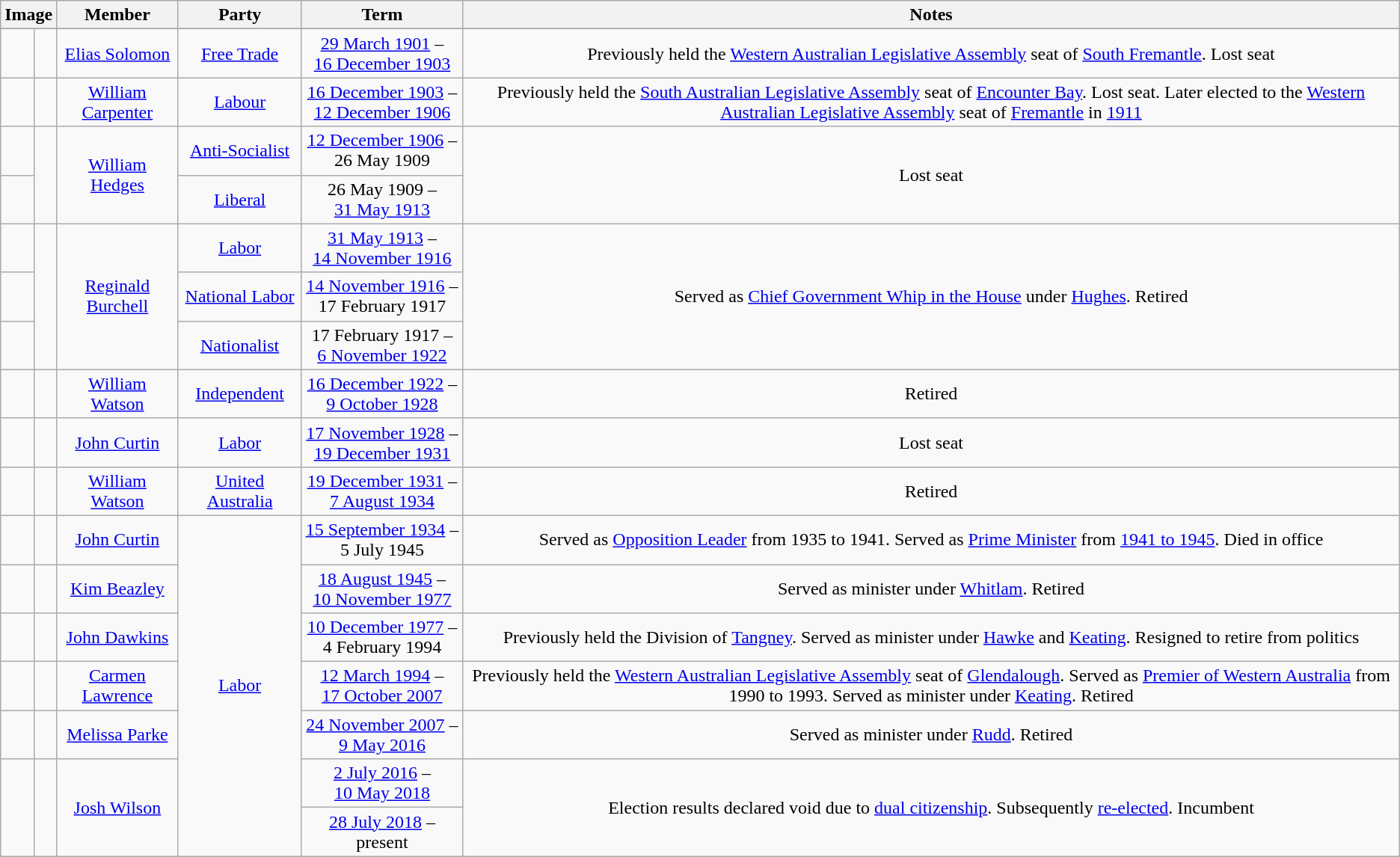<table class=wikitable style="text-align:center">
<tr>
<th colspan=2>Image</th>
<th>Member</th>
<th>Party</th>
<th>Term</th>
<th>Notes</th>
</tr>
<tr>
</tr>
<tr>
<td> </td>
<td></td>
<td><a href='#'>Elias Solomon</a><br></td>
<td><a href='#'>Free Trade</a></td>
<td nowrap><a href='#'>29 March 1901</a> –<br><a href='#'>16 December 1903</a></td>
<td>Previously held the <a href='#'>Western Australian Legislative Assembly</a> seat of <a href='#'>South Fremantle</a>. Lost seat</td>
</tr>
<tr>
<td> </td>
<td></td>
<td><a href='#'>William Carpenter</a><br></td>
<td><a href='#'>Labour</a></td>
<td nowrap><a href='#'>16 December 1903</a> –<br><a href='#'>12 December 1906</a></td>
<td>Previously held the <a href='#'>South Australian Legislative Assembly</a> seat of <a href='#'>Encounter Bay</a>. Lost seat. Later elected to the <a href='#'>Western Australian Legislative Assembly</a> seat of <a href='#'>Fremantle</a> in <a href='#'>1911</a></td>
</tr>
<tr>
<td> </td>
<td rowspan=2></td>
<td rowspan=2><a href='#'>William Hedges</a><br></td>
<td><a href='#'>Anti-Socialist</a></td>
<td nowrap><a href='#'>12 December 1906</a> –<br>26 May 1909</td>
<td rowspan=2>Lost seat</td>
</tr>
<tr>
<td> </td>
<td nowrap><a href='#'>Liberal</a></td>
<td nowrap>26 May 1909 –<br><a href='#'>31 May 1913</a></td>
</tr>
<tr>
<td> </td>
<td rowspan=3></td>
<td rowspan=3><a href='#'>Reginald Burchell</a><br></td>
<td><a href='#'>Labor</a></td>
<td nowrap><a href='#'>31 May 1913</a> –<br><a href='#'>14 November 1916</a></td>
<td rowspan=3>Served as <a href='#'>Chief Government Whip in the House</a> under <a href='#'>Hughes</a>. Retired</td>
</tr>
<tr>
<td> </td>
<td nowrap><a href='#'>National Labor</a></td>
<td nowrap><a href='#'>14 November 1916</a> –<br>17 February 1917</td>
</tr>
<tr>
<td> </td>
<td nowrap><a href='#'>Nationalist</a></td>
<td nowrap>17 February 1917 –<br><a href='#'>6 November 1922</a></td>
</tr>
<tr>
<td> </td>
<td></td>
<td><a href='#'>William Watson</a><br></td>
<td><a href='#'>Independent</a></td>
<td nowrap><a href='#'>16 December 1922</a> –<br><a href='#'>9 October 1928</a></td>
<td>Retired</td>
</tr>
<tr>
<td> </td>
<td></td>
<td><a href='#'>John Curtin</a><br></td>
<td><a href='#'>Labor</a></td>
<td nowrap><a href='#'>17 November 1928</a> –<br><a href='#'>19 December 1931</a></td>
<td>Lost seat</td>
</tr>
<tr>
<td> </td>
<td></td>
<td><a href='#'>William Watson</a><br></td>
<td><a href='#'>United Australia</a></td>
<td nowrap><a href='#'>19 December 1931</a> –<br><a href='#'>7 August 1934</a></td>
<td>Retired</td>
</tr>
<tr>
<td> </td>
<td></td>
<td><a href='#'>John Curtin</a><br></td>
<td rowspan="7"><a href='#'>Labor</a></td>
<td nowrap><a href='#'>15 September 1934</a> –<br>5 July 1945</td>
<td>Served as <a href='#'>Opposition Leader</a> from 1935 to 1941. Served as <a href='#'>Prime Minister</a> from <a href='#'>1941 to 1945</a>. Died in office</td>
</tr>
<tr>
<td> </td>
<td></td>
<td><a href='#'>Kim Beazley</a><br></td>
<td nowrap><a href='#'>18 August 1945</a> –<br><a href='#'>10 November 1977</a></td>
<td>Served as minister under <a href='#'>Whitlam</a>. Retired</td>
</tr>
<tr>
<td> </td>
<td></td>
<td><a href='#'>John Dawkins</a><br></td>
<td nowrap><a href='#'>10 December 1977</a> –<br>4 February 1994</td>
<td>Previously held the Division of <a href='#'>Tangney</a>. Served as minister under <a href='#'>Hawke</a> and <a href='#'>Keating</a>. Resigned to retire from politics</td>
</tr>
<tr>
<td> </td>
<td></td>
<td><a href='#'>Carmen Lawrence</a><br></td>
<td nowrap><a href='#'>12 March 1994</a> –<br><a href='#'>17 October 2007</a></td>
<td>Previously held the <a href='#'>Western Australian Legislative Assembly</a> seat of <a href='#'>Glendalough</a>. Served as <a href='#'>Premier of Western Australia</a> from 1990 to 1993. Served as minister under <a href='#'>Keating</a>. Retired</td>
</tr>
<tr>
<td> </td>
<td></td>
<td><a href='#'>Melissa Parke</a><br></td>
<td nowrap><a href='#'>24 November 2007</a> –<br><a href='#'>9 May 2016</a></td>
<td>Served as minister under <a href='#'>Rudd</a>. Retired</td>
</tr>
<tr>
<td rowspan=2; > </td>
<td rowspan=2></td>
<td rowspan=2><a href='#'>Josh Wilson</a><br></td>
<td nowrap><a href='#'>2 July 2016</a> –<br><a href='#'>10 May 2018</a></td>
<td rowspan=2>Election results declared void due to <a href='#'>dual citizenship</a>. Subsequently <a href='#'>re-elected</a>. Incumbent</td>
</tr>
<tr>
<td nowrap><a href='#'>28 July 2018</a> –<br>present</td>
</tr>
</table>
